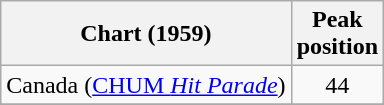<table class="wikitable plainrowheaders" style="text-align:center">
<tr>
<th scope="col">Chart (1959)</th>
<th scope="col">Peak<br>position</th>
</tr>
<tr>
<td>Canada (<a href='#'>CHUM <em>Hit Parade</em></a>)</td>
<td style="text-align:center;">44</td>
</tr>
<tr>
</tr>
</table>
